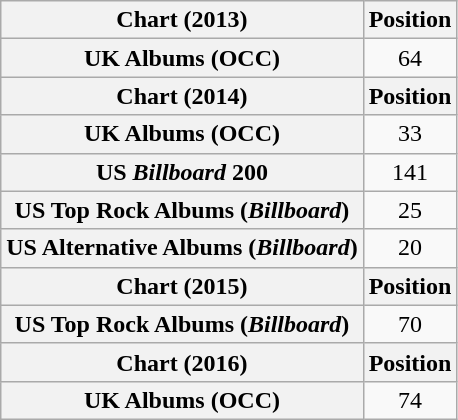<table class="wikitable sortable plainrowheaders" style="text-align:center">
<tr>
<th scope="col">Chart (2013)</th>
<th scope="col">Position</th>
</tr>
<tr>
<th scope="row">UK Albums (OCC)</th>
<td>64</td>
</tr>
<tr>
<th scope="col">Chart (2014)</th>
<th scope="col">Position</th>
</tr>
<tr>
<th scope="row">UK Albums (OCC)</th>
<td>33</td>
</tr>
<tr>
<th scope="row">US <em>Billboard</em> 200</th>
<td>141</td>
</tr>
<tr>
<th scope="row">US Top Rock Albums (<em>Billboard</em>)</th>
<td>25</td>
</tr>
<tr>
<th scope="row">US Alternative Albums (<em>Billboard</em>)</th>
<td>20</td>
</tr>
<tr>
<th scope="col">Chart (2015)</th>
<th scope="col">Position</th>
</tr>
<tr>
<th scope="row">US Top Rock Albums (<em>Billboard</em>)</th>
<td>70</td>
</tr>
<tr>
<th scope="col">Chart (2016)</th>
<th scope="col">Position</th>
</tr>
<tr>
<th scope="row">UK Albums (OCC)</th>
<td>74</td>
</tr>
</table>
